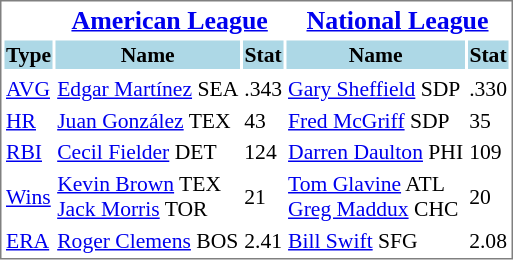<table cellpadding="1" style="width:auto;font-size: 90%; border: 1px solid gray;">
<tr align="center" style="font-size: larger;">
<td> </td>
<th colspan=2><a href='#'>American League</a></th>
<th colspan=2><a href='#'>National League</a></th>
</tr>
<tr style="background:lightblue;">
<th>Type</th>
<th>Name</th>
<th>Stat</th>
<th>Name</th>
<th>Stat</th>
</tr>
<tr align="center" style="vertical-align: middle;" style="background:lightblue;">
</tr>
<tr>
<td><a href='#'>AVG</a></td>
<td><a href='#'>Edgar Martínez</a> SEA</td>
<td>.343</td>
<td><a href='#'>Gary Sheffield</a> SDP</td>
<td>.330</td>
</tr>
<tr>
<td><a href='#'>HR</a></td>
<td><a href='#'>Juan González</a> TEX</td>
<td>43</td>
<td><a href='#'>Fred McGriff</a> SDP</td>
<td>35</td>
</tr>
<tr>
<td><a href='#'>RBI</a></td>
<td><a href='#'>Cecil Fielder</a> DET</td>
<td>124</td>
<td><a href='#'>Darren Daulton</a> PHI</td>
<td>109</td>
</tr>
<tr>
<td><a href='#'>Wins</a></td>
<td><a href='#'>Kevin Brown</a> TEX<br><a href='#'>Jack Morris</a> TOR</td>
<td>21</td>
<td><a href='#'>Tom Glavine</a> ATL<br><a href='#'>Greg Maddux</a> CHC</td>
<td>20</td>
</tr>
<tr>
<td><a href='#'>ERA</a></td>
<td><a href='#'>Roger Clemens</a> BOS</td>
<td>2.41</td>
<td><a href='#'>Bill Swift</a> SFG</td>
<td>2.08</td>
</tr>
</table>
